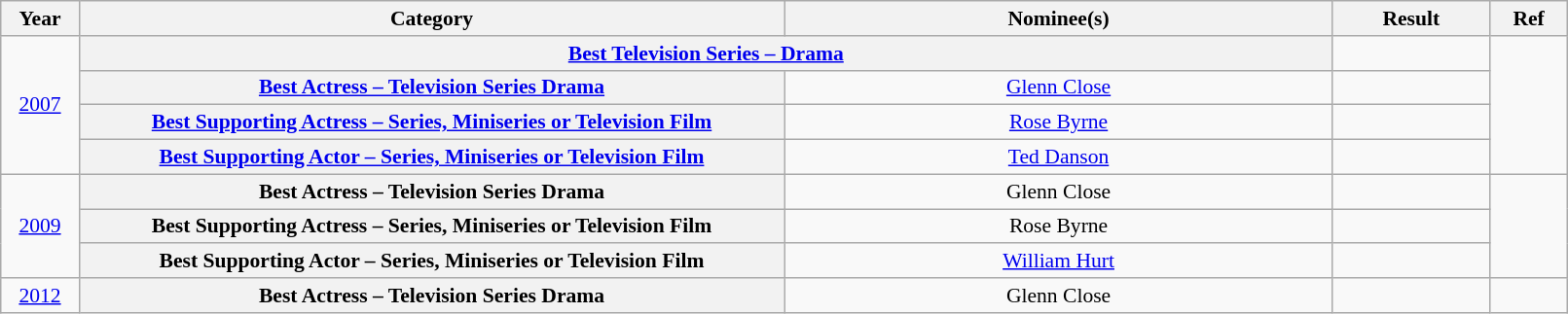<table class="wikitable plainrowheaders" style="font-size: 90%; text-align:center" width=85%>
<tr>
<th scope="col" width="5%">Year</th>
<th scope="col" width="45%">Category</th>
<th scope="col" width="35%">Nominee(s)</th>
<th scope="col" width="10%">Result</th>
<th scope="col" width="5%">Ref</th>
</tr>
<tr>
<td rowspan="4"><a href='#'>2007</a></td>
<th scope="row" style="text-align:center" colspan="2"><a href='#'>Best Television Series – Drama</a></th>
<td></td>
<td rowspan="4"></td>
</tr>
<tr>
<th scope="row" style="text-align:center"><a href='#'>Best Actress – Television Series Drama</a></th>
<td><a href='#'>Glenn Close</a> </td>
<td></td>
</tr>
<tr>
<th scope="row" style="text-align:center"><a href='#'>Best Supporting Actress – Series, Miniseries or Television Film</a></th>
<td><a href='#'>Rose Byrne</a> </td>
<td></td>
</tr>
<tr>
<th scope="row" style="text-align:center"><a href='#'>Best Supporting Actor – Series, Miniseries or Television Film</a></th>
<td><a href='#'>Ted Danson</a> </td>
<td></td>
</tr>
<tr>
<td rowspan="3"><a href='#'>2009</a></td>
<th scope="row" style="text-align:center">Best Actress – Television Series Drama</th>
<td>Glenn Close </td>
<td></td>
<td rowspan="3"></td>
</tr>
<tr>
<th scope="row" style="text-align:center">Best Supporting Actress – Series, Miniseries or Television Film</th>
<td>Rose Byrne </td>
<td></td>
</tr>
<tr>
<th scope="row" style="text-align:center">Best Supporting Actor – Series, Miniseries or Television Film</th>
<td><a href='#'>William Hurt</a> </td>
<td></td>
</tr>
<tr>
<td><a href='#'>2012</a></td>
<th scope="row" style="text-align:center">Best Actress – Television Series Drama</th>
<td>Glenn Close </td>
<td></td>
<td></td>
</tr>
</table>
